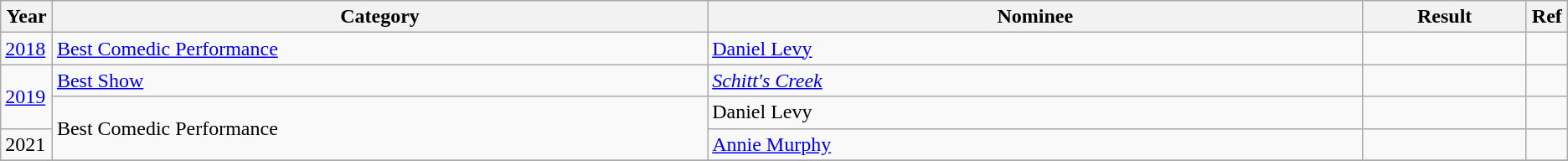<table class="wikitable">
<tr>
<th width="3%">Year</th>
<th width="40%">Category</th>
<th width="40%">Nominee</th>
<th width="10%">Result</th>
<th width="2%">Ref</th>
</tr>
<tr>
<td><a href='#'>2018</a></td>
<td><a href='#'>Best Comedic Performance</a></td>
<td><a href='#'>Daniel Levy</a></td>
<td></td>
<td></td>
</tr>
<tr>
<td rowspan="2"><a href='#'>2019</a></td>
<td><a href='#'>Best Show</a></td>
<td><em><a href='#'>Schitt's Creek</a></em></td>
<td></td>
<td></td>
</tr>
<tr>
<td rowspan="2">Best Comedic Performance</td>
<td>Daniel Levy</td>
<td></td>
<td></td>
</tr>
<tr>
<td>2021</td>
<td><a href='#'>Annie Murphy</a></td>
<td></td>
<td></td>
</tr>
<tr>
</tr>
</table>
